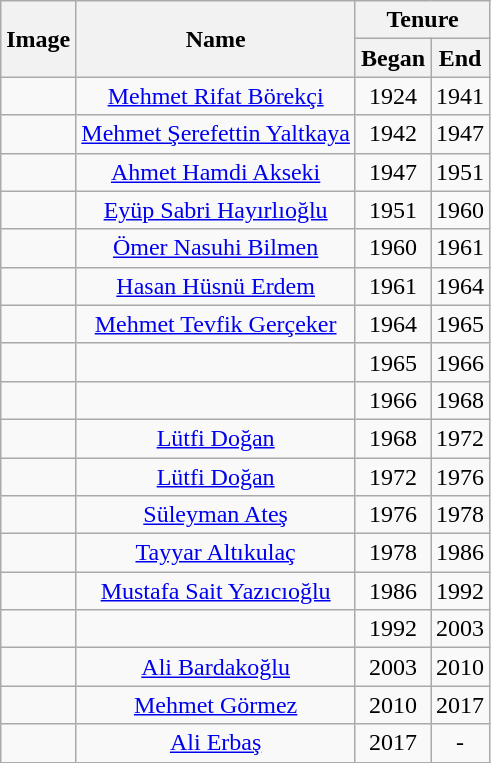<table class="wikitable" style="text-align:center">
<tr>
<th rowspan="2">Image</th>
<th rowspan="2">Name</th>
<th colspan="2">Tenure</th>
</tr>
<tr>
<th>Began</th>
<th>End</th>
</tr>
<tr>
<td></td>
<td><a href='#'>Mehmet Rifat Börekçi</a></td>
<td>1924</td>
<td>1941</td>
</tr>
<tr>
<td></td>
<td><a href='#'>Mehmet Şerefettin Yaltkaya</a></td>
<td>1942</td>
<td>1947</td>
</tr>
<tr>
<td></td>
<td><a href='#'>Ahmet Hamdi Akseki</a></td>
<td>1947</td>
<td>1951</td>
</tr>
<tr>
<td></td>
<td><a href='#'>Eyüp Sabri Hayırlıoğlu</a></td>
<td>1951</td>
<td>1960</td>
</tr>
<tr>
<td></td>
<td><a href='#'>Ömer Nasuhi Bilmen</a></td>
<td>1960</td>
<td>1961</td>
</tr>
<tr>
<td></td>
<td><a href='#'>Hasan Hüsnü Erdem</a></td>
<td>1961</td>
<td>1964</td>
</tr>
<tr>
<td></td>
<td><a href='#'>Mehmet Tevfik Gerçeker</a></td>
<td>1964</td>
<td>1965</td>
</tr>
<tr>
<td></td>
<td></td>
<td>1965</td>
<td>1966</td>
</tr>
<tr>
<td></td>
<td></td>
<td>1966</td>
<td>1968</td>
</tr>
<tr>
<td></td>
<td><a href='#'>Lütfi Doğan</a></td>
<td>1968</td>
<td>1972</td>
</tr>
<tr>
<td></td>
<td><a href='#'>Lütfi Doğan</a></td>
<td>1972</td>
<td>1976</td>
</tr>
<tr>
<td></td>
<td><a href='#'>Süleyman Ateş</a></td>
<td>1976</td>
<td>1978</td>
</tr>
<tr>
<td></td>
<td><a href='#'>Tayyar Altıkulaç</a></td>
<td>1978</td>
<td>1986</td>
</tr>
<tr>
<td></td>
<td><a href='#'>Mustafa Sait Yazıcıoğlu</a></td>
<td>1986</td>
<td>1992</td>
</tr>
<tr>
<td></td>
<td></td>
<td>1992</td>
<td>2003</td>
</tr>
<tr>
<td></td>
<td><a href='#'>Ali Bardakoğlu</a></td>
<td>2003</td>
<td>2010</td>
</tr>
<tr>
<td></td>
<td><a href='#'>Mehmet Görmez</a></td>
<td>2010</td>
<td>2017</td>
</tr>
<tr>
<td></td>
<td><a href='#'>Ali Erbaş</a></td>
<td>2017</td>
<td>-</td>
</tr>
<tr>
</tr>
</table>
